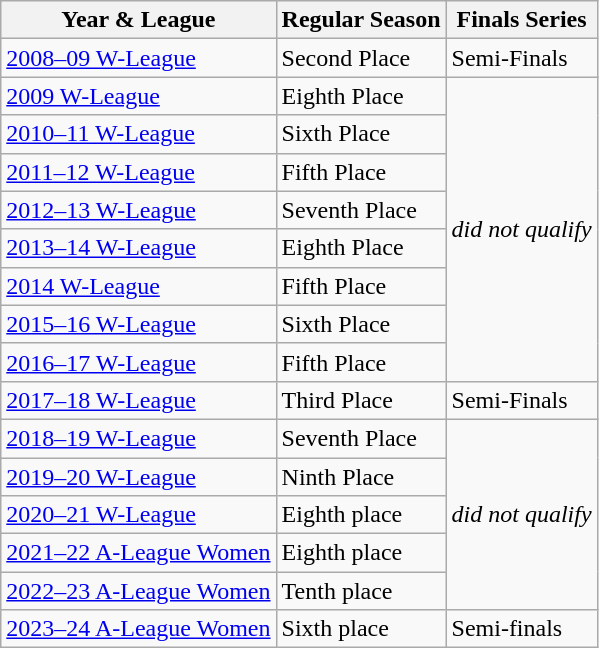<table class="wikitable sortable">
<tr>
<th>Year & League</th>
<th>Regular Season</th>
<th>Finals Series</th>
</tr>
<tr>
<td><a href='#'>2008–09 W-League</a></td>
<td>Second Place</td>
<td>Semi-Finals</td>
</tr>
<tr>
<td><a href='#'>2009 W-League</a></td>
<td>Eighth Place</td>
<td rowspan="8"><em>did not qualify</em></td>
</tr>
<tr>
<td><a href='#'>2010–11 W-League</a></td>
<td>Sixth Place</td>
</tr>
<tr>
<td><a href='#'>2011–12 W-League</a></td>
<td>Fifth Place</td>
</tr>
<tr>
<td><a href='#'>2012–13 W-League</a></td>
<td>Seventh Place</td>
</tr>
<tr>
<td><a href='#'>2013–14 W-League</a></td>
<td>Eighth Place</td>
</tr>
<tr>
<td><a href='#'>2014 W-League</a></td>
<td>Fifth Place</td>
</tr>
<tr>
<td><a href='#'>2015–16 W-League</a></td>
<td>Sixth Place</td>
</tr>
<tr>
<td><a href='#'>2016–17 W-League</a></td>
<td>Fifth Place</td>
</tr>
<tr>
<td><a href='#'>2017–18 W-League</a></td>
<td>Third Place</td>
<td>Semi-Finals</td>
</tr>
<tr>
<td><a href='#'>2018–19 W-League</a></td>
<td>Seventh Place</td>
<td rowspan="5"><em>did not qualify</em></td>
</tr>
<tr>
<td><a href='#'>2019–20 W-League</a></td>
<td>Ninth Place</td>
</tr>
<tr>
<td><a href='#'>2020–21 W-League</a></td>
<td>Eighth place</td>
</tr>
<tr>
<td><a href='#'>2021–22 A-League Women</a></td>
<td>Eighth place</td>
</tr>
<tr>
<td><a href='#'>2022–23 A-League Women</a></td>
<td>Tenth place</td>
</tr>
<tr>
<td><a href='#'>2023–24 A-League Women</a></td>
<td>Sixth place</td>
<td>Semi-finals</td>
</tr>
</table>
